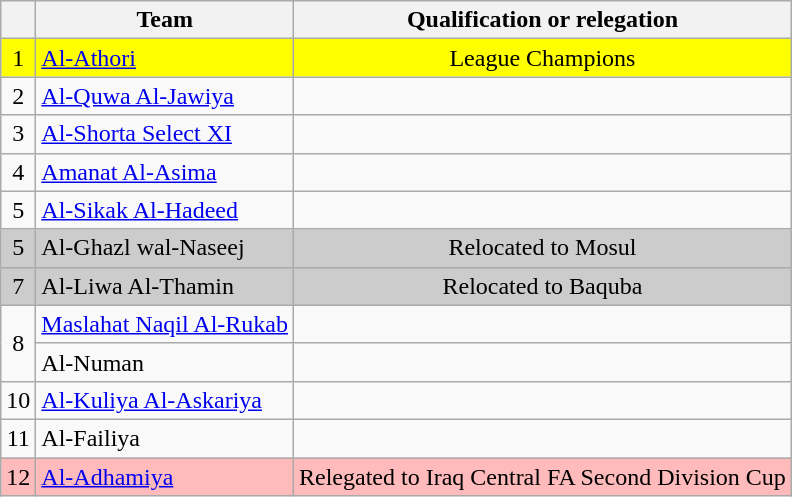<table class="wikitable" style="text-align: center">
<tr>
<th><strong></strong></th>
<th><strong>Team</strong></th>
<th><strong>Qualification or relegation</strong></th>
</tr>
<tr>
<td style="background:#FFFF00">1</td>
<td style="background:#FFFF00; text-align: left"><a href='#'>Al-Athori</a></td>
<td style="background:#FFFF00">League Champions</td>
</tr>
<tr>
<td>2</td>
<td style="text-align: left"><a href='#'>Al-Quwa Al-Jawiya</a></td>
<td></td>
</tr>
<tr>
<td>3</td>
<td style="text-align: left"><a href='#'>Al-Shorta Select XI</a></td>
<td></td>
</tr>
<tr>
<td>4</td>
<td style="text-align: left"><a href='#'>Amanat Al-Asima</a></td>
<td></td>
</tr>
<tr>
<td>5</td>
<td style="text-align: left"><a href='#'>Al-Sikak Al-Hadeed</a></td>
<td></td>
</tr>
<tr>
<td bgcolor=CCCCCC>5</td>
<td bgcolor=CCCCCC style="text-align: left">Al-Ghazl wal-Naseej</td>
<td bgcolor=CCCCCC>Relocated to Mosul</td>
</tr>
<tr>
<td bgcolor=CCCCCC>7</td>
<td bgcolor=CCCCCC style="text-align: left">Al-Liwa Al-Thamin</td>
<td bgcolor=CCCCCC>Relocated to Baquba</td>
</tr>
<tr>
<td rowspan=2>8</td>
<td style="text-align: left"><a href='#'>Maslahat Naqil Al-Rukab</a></td>
<td></td>
</tr>
<tr>
<td style="text-align: left">Al-Numan</td>
<td></td>
</tr>
<tr>
<td>10</td>
<td style="text-align: left"><a href='#'>Al-Kuliya Al-Askariya</a></td>
<td></td>
</tr>
<tr>
<td>11</td>
<td style="text-align: left">Al-Failiya</td>
<td></td>
</tr>
<tr>
<td bgcolor=FFBBBB>12</td>
<td bgcolor=FFBBBB style="text-align: left"><a href='#'>Al-Adhamiya</a></td>
<td bgcolor=FFBBBB>Relegated to Iraq Central FA Second Division Cup</td>
</tr>
</table>
